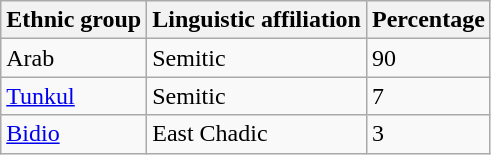<table class="wikitable">
<tr>
<th>Ethnic group</th>
<th>Linguistic affiliation</th>
<th>Percentage</th>
</tr>
<tr>
<td>Arab</td>
<td>Semitic</td>
<td>90</td>
</tr>
<tr>
<td><a href='#'>Tunkul</a></td>
<td>Semitic</td>
<td>7</td>
</tr>
<tr>
<td><a href='#'>Bidio</a></td>
<td>East Chadic</td>
<td>3</td>
</tr>
</table>
